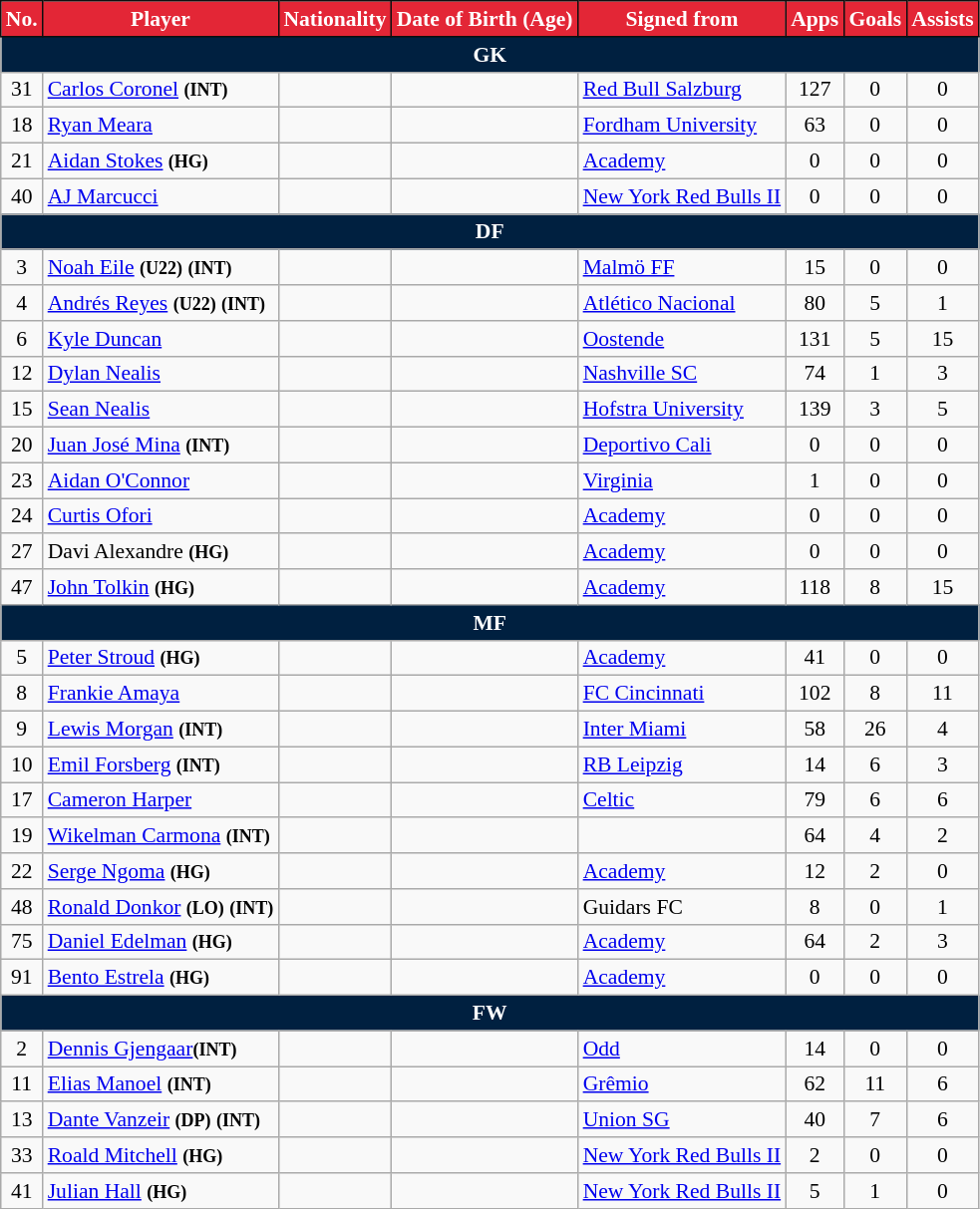<table class="wikitable sortable" style="text-align:center; font-size:90%;">
<tr>
<th style="background:#E32636; color:#fff;  border:1px solid #0e0e0e; text-align:center;">No.</th>
<th style="background:#E32636; color:#fff;  border:1px solid #0e0e0e; text-align:center;">Player</th>
<th style="background:#E32636; color:#fff;  border:1px solid #0e0e0e; text-align:center;">Nationality</th>
<th style="background:#E32636; color:#fff;  border:1px solid #0e0e0e; text-align:center;">Date of Birth (Age)</th>
<th style="background:#E32636; color:#fff;  border:1px solid #0e0e0e; text-align:center;">Signed from</th>
<th style="background:#E32636; color:#fff;  border:1px solid #0e0e0e; text-align:center;">Apps</th>
<th style="background:#E32636; color:#fff;  border:1px solid #0e0e0e; text-align:center;">Goals</th>
<th style="background:#E32636; color:#fff;  border:1px solid #0e0e0e; text-align:center;">Assists</th>
</tr>
<tr>
<th colspan="8" style="background:#002040; color:white; text-align:center;">GK</th>
</tr>
<tr>
<td>31</td>
<td align="left"><a href='#'>Carlos Coronel</a> <small><strong>(INT)</strong></small></td>
<td></td>
<td></td>
<td align="left"> <a href='#'>Red Bull Salzburg</a></td>
<td>127</td>
<td>0</td>
<td>0</td>
</tr>
<tr>
<td>18</td>
<td align="left"><a href='#'>Ryan Meara</a></td>
<td></td>
<td></td>
<td align="left"> <a href='#'>Fordham University</a></td>
<td>63</td>
<td>0</td>
<td>0</td>
</tr>
<tr>
<td>21</td>
<td align="left"><a href='#'>Aidan Stokes</a> <small><strong>(HG)</strong></small></td>
<td></td>
<td></td>
<td align="left"><a href='#'>Academy</a></td>
<td>0</td>
<td>0</td>
<td>0</td>
</tr>
<tr>
<td>40</td>
<td align="left"><a href='#'>AJ Marcucci</a></td>
<td></td>
<td></td>
<td align="left"> <a href='#'>New York Red Bulls II</a></td>
<td>0</td>
<td>0</td>
<td>0</td>
</tr>
<tr>
<th colspan="8" style="background:#002040; color:white; text-align:center;">DF</th>
</tr>
<tr>
<td>3</td>
<td align="left"><a href='#'>Noah Eile</a> <small><strong>(U22)</strong></small> <small><strong>(INT)</strong></small></td>
<td></td>
<td></td>
<td align="left"> <a href='#'>Malmö FF</a></td>
<td>15</td>
<td>0</td>
<td>0</td>
</tr>
<tr>
<td>4</td>
<td align="left"><a href='#'>Andrés Reyes</a> <small><strong>(U22)</strong></small> <small><strong>(INT)</strong></small></td>
<td></td>
<td></td>
<td align="left"> <a href='#'>Atlético Nacional</a></td>
<td>80</td>
<td>5</td>
<td>1</td>
</tr>
<tr>
<td>6</td>
<td align="left"><a href='#'>Kyle Duncan</a></td>
<td></td>
<td></td>
<td align="left"> <a href='#'>Oostende</a></td>
<td>131</td>
<td>5</td>
<td>15</td>
</tr>
<tr>
<td>12</td>
<td align="left"><a href='#'>Dylan Nealis</a></td>
<td></td>
<td></td>
<td align="left"> <a href='#'>Nashville SC</a></td>
<td>74</td>
<td>1</td>
<td>3</td>
</tr>
<tr>
<td>15</td>
<td align="left"><a href='#'>Sean Nealis</a></td>
<td></td>
<td></td>
<td align="left"> <a href='#'>Hofstra University</a></td>
<td>139</td>
<td>3</td>
<td>5</td>
</tr>
<tr>
<td>20</td>
<td align="left"><a href='#'>Juan José Mina</a> <small><strong>(INT)</strong></small></td>
<td></td>
<td></td>
<td align="left"> <a href='#'>Deportivo Cali</a></td>
<td>0</td>
<td>0</td>
<td>0</td>
</tr>
<tr>
<td>23</td>
<td align="left"><a href='#'>Aidan O'Connor</a></td>
<td></td>
<td></td>
<td align="left"> <a href='#'>Virginia</a></td>
<td>1</td>
<td>0</td>
<td>0</td>
</tr>
<tr>
<td>24</td>
<td align="left"><a href='#'>Curtis Ofori</a></td>
<td></td>
<td></td>
<td align="left"><a href='#'>Academy</a></td>
<td>0</td>
<td>0</td>
<td>0</td>
</tr>
<tr>
<td>27</td>
<td align="left">Davi Alexandre <small><strong>(HG)</strong></small></td>
<td></td>
<td></td>
<td align="left"><a href='#'>Academy</a></td>
<td>0</td>
<td>0</td>
<td>0</td>
</tr>
<tr>
<td>47</td>
<td align="left"><a href='#'>John Tolkin</a> <small><strong>(HG)</strong></small></td>
<td></td>
<td></td>
<td align="left"><a href='#'>Academy</a></td>
<td>118</td>
<td>8</td>
<td>15</td>
</tr>
<tr>
<th colspan="8" style="background:#002040; color:white; text-align:center;">MF</th>
</tr>
<tr>
<td>5</td>
<td align="left"><a href='#'>Peter Stroud</a> <small><strong>(HG)</strong></small></td>
<td></td>
<td></td>
<td align="left"><a href='#'>Academy</a></td>
<td>41</td>
<td>0</td>
<td>0</td>
</tr>
<tr>
<td>8</td>
<td align="left"><a href='#'>Frankie Amaya</a></td>
<td></td>
<td></td>
<td align="left"> <a href='#'>FC Cincinnati</a></td>
<td>102</td>
<td>8</td>
<td>11</td>
</tr>
<tr>
<td>9</td>
<td align="left"><a href='#'>Lewis Morgan</a> <small><strong>(INT)</strong></small></td>
<td></td>
<td></td>
<td align="left"> <a href='#'>Inter Miami</a></td>
<td>58</td>
<td>26</td>
<td>4</td>
</tr>
<tr>
<td>10</td>
<td align="left"><a href='#'>Emil Forsberg</a> <small><strong>(INT)</strong></small></td>
<td></td>
<td></td>
<td align="left"> <a href='#'>RB Leipzig</a></td>
<td>14</td>
<td>6</td>
<td>3</td>
</tr>
<tr>
<td>17</td>
<td align="left"><a href='#'>Cameron Harper</a></td>
<td></td>
<td></td>
<td align="left"> <a href='#'>Celtic</a></td>
<td>79</td>
<td>6</td>
<td>6</td>
</tr>
<tr>
<td>19</td>
<td align="left"><a href='#'>Wikelman Carmona</a> <small><strong>(INT)</strong></small></td>
<td></td>
<td></td>
<td align="left"></td>
<td>64</td>
<td>4</td>
<td>2</td>
</tr>
<tr>
<td>22</td>
<td align="left"><a href='#'>Serge Ngoma</a> <small><strong>(HG)</strong></small></td>
<td></td>
<td></td>
<td align="left"><a href='#'>Academy</a></td>
<td>12</td>
<td>2</td>
<td>0</td>
</tr>
<tr>
<td>48</td>
<td align="left"><a href='#'>Ronald Donkor</a> <small><strong>(LO)</strong></small> <small><strong>(INT)</strong></small></td>
<td></td>
<td></td>
<td align="left"> Guidars FC</td>
<td>8</td>
<td>0</td>
<td>1</td>
</tr>
<tr>
<td>75</td>
<td align="left"><a href='#'>Daniel Edelman</a> <small><strong>(HG)</strong></small></td>
<td></td>
<td></td>
<td align="left"><a href='#'>Academy</a></td>
<td>64</td>
<td>2</td>
<td>3</td>
</tr>
<tr>
<td>91</td>
<td align="left"><a href='#'>Bento Estrela</a> <small><strong>(HG)</strong></small></td>
<td></td>
<td></td>
<td align="left"><a href='#'>Academy</a></td>
<td>0</td>
<td>0</td>
<td>0</td>
</tr>
<tr>
<th colspan="8" style="background:#002040; color:white; text-align:center;">FW</th>
</tr>
<tr>
<td>2</td>
<td align="left"><a href='#'>Dennis Gjengaar</a><small><strong>(INT)</strong></small></td>
<td></td>
<td></td>
<td align="left"> <a href='#'>Odd</a></td>
<td>14</td>
<td>0</td>
<td>0</td>
</tr>
<tr>
<td>11</td>
<td align="left"><a href='#'>Elias Manoel</a> <small><strong>(INT)</strong></small></td>
<td></td>
<td></td>
<td align="left"> <a href='#'>Grêmio</a></td>
<td>62</td>
<td>11</td>
<td>6</td>
</tr>
<tr>
<td>13</td>
<td align="left"><a href='#'>Dante Vanzeir</a> <small><strong>(DP)</strong></small> <small><strong>(INT)</strong></small></td>
<td></td>
<td></td>
<td align="left"> <a href='#'>Union SG</a></td>
<td>40</td>
<td>7</td>
<td>6</td>
</tr>
<tr>
<td>33</td>
<td align="left"><a href='#'>Roald Mitchell</a> <small><strong>(HG)</strong></small></td>
<td></td>
<td></td>
<td align="left"> <a href='#'>New York Red Bulls II</a></td>
<td>2</td>
<td>0</td>
<td>0</td>
</tr>
<tr>
<td>41</td>
<td align="left"><a href='#'>Julian Hall</a> <small><strong>(HG)</strong></small></td>
<td></td>
<td></td>
<td align="left"> <a href='#'>New York Red Bulls II</a></td>
<td>5</td>
<td>1</td>
<td>0</td>
</tr>
</table>
